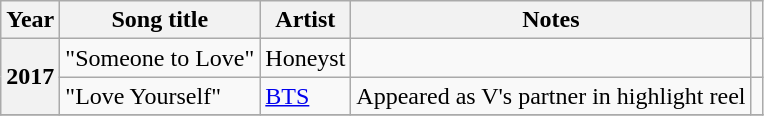<table class="wikitable plainrowheaders">
<tr>
<th scope="col">Year</th>
<th scope="col">Song title</th>
<th scope="col">Artist</th>
<th scope="col">Notes</th>
<th scope="col" class="unsortable"></th>
</tr>
<tr>
<th scope="row" rowspan="2">2017</th>
<td>"Someone to Love"</td>
<td>Honeyst</td>
<td></td>
<td align="center"></td>
</tr>
<tr>
<td>"Love Yourself"</td>
<td><a href='#'>BTS</a></td>
<td>Appeared as V's partner in highlight reel</td>
<td align="center"></td>
</tr>
<tr>
</tr>
</table>
